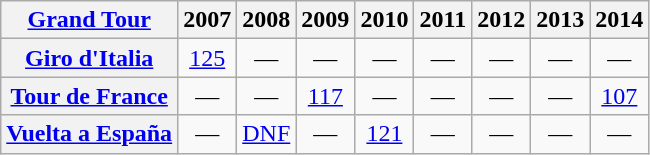<table class="wikitable plainrowheaders">
<tr>
<th scope="col"><a href='#'>Grand Tour</a></th>
<th scope="col">2007</th>
<th scope="col">2008</th>
<th scope="col">2009</th>
<th scope="col">2010</th>
<th scope="col">2011</th>
<th scope="col">2012</th>
<th scope="col">2013</th>
<th scope="col">2014</th>
</tr>
<tr style="text-align:center;">
<th scope="row"> <a href='#'>Giro d'Italia</a></th>
<td><a href='#'>125</a></td>
<td>—</td>
<td>—</td>
<td>—</td>
<td>—</td>
<td>—</td>
<td>—</td>
<td>—</td>
</tr>
<tr style="text-align:center;">
<th scope="row"> <a href='#'>Tour de France</a></th>
<td>—</td>
<td>—</td>
<td><a href='#'>117</a></td>
<td>—</td>
<td>—</td>
<td>—</td>
<td>—</td>
<td><a href='#'>107</a></td>
</tr>
<tr style="text-align:center;">
<th scope="row"> <a href='#'>Vuelta a España</a></th>
<td>—</td>
<td><a href='#'>DNF</a></td>
<td>—</td>
<td><a href='#'>121</a></td>
<td>—</td>
<td>—</td>
<td>—</td>
<td>—</td>
</tr>
</table>
